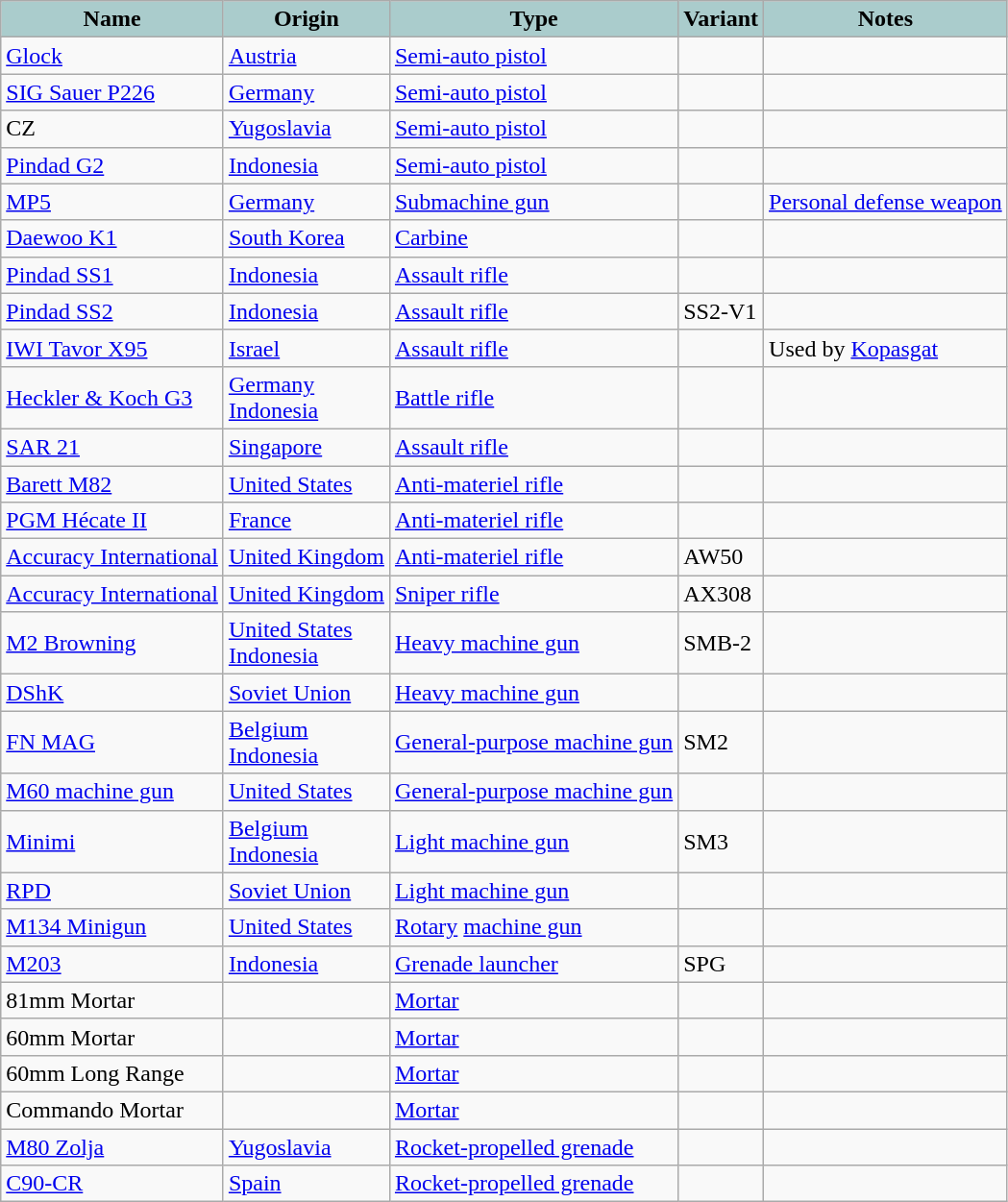<table class="wikitable">
<tr>
<th style="text-align:center; background:#acc;">Name</th>
<th style="text-align: center; background:#acc;">Origin</th>
<th style="text-align:l center; background:#acc;">Type</th>
<th style="text-align:l center; background:#acc;">Variant</th>
<th style="text-align: center; background:#acc;">Notes</th>
</tr>
<tr>
<td><a href='#'>Glock</a></td>
<td><a href='#'>Austria</a></td>
<td><a href='#'>Semi-auto pistol</a></td>
<td></td>
<td></td>
</tr>
<tr>
<td><a href='#'>SIG Sauer P226</a></td>
<td><a href='#'>Germany</a></td>
<td><a href='#'>Semi-auto pistol</a></td>
<td></td>
<td></td>
</tr>
<tr>
<td>CZ</td>
<td><a href='#'>Yugoslavia</a></td>
<td><a href='#'>Semi-auto pistol</a></td>
<td></td>
<td></td>
</tr>
<tr>
<td><a href='#'>Pindad G2</a></td>
<td><a href='#'>Indonesia</a></td>
<td><a href='#'>Semi-auto pistol</a></td>
<td></td>
<td></td>
</tr>
<tr>
<td><a href='#'>MP5</a></td>
<td><a href='#'>Germany</a></td>
<td><a href='#'>Submachine gun</a></td>
<td></td>
<td><a href='#'>Personal defense weapon</a></td>
</tr>
<tr>
<td><a href='#'>Daewoo K1</a></td>
<td><a href='#'>South Korea</a></td>
<td><a href='#'>Carbine</a></td>
<td></td>
<td></td>
</tr>
<tr>
<td><a href='#'>Pindad SS1</a></td>
<td><a href='#'>Indonesia</a></td>
<td><a href='#'>Assault rifle</a></td>
<td></td>
<td></td>
</tr>
<tr>
<td><a href='#'>Pindad SS2</a></td>
<td><a href='#'>Indonesia</a></td>
<td><a href='#'>Assault rifle</a></td>
<td>SS2-V1</td>
<td></td>
</tr>
<tr>
<td><a href='#'>IWI Tavor X95</a></td>
<td><a href='#'>Israel</a></td>
<td><a href='#'>Assault rifle</a></td>
<td></td>
<td>Used by <a href='#'>Kopasgat</a></td>
</tr>
<tr>
<td><a href='#'>Heckler & Koch G3</a></td>
<td><a href='#'>Germany</a><br><a href='#'>Indonesia</a></td>
<td><a href='#'>Battle rifle</a></td>
<td></td>
<td></td>
</tr>
<tr>
<td><a href='#'>SAR 21</a></td>
<td><a href='#'>Singapore</a></td>
<td><a href='#'>Assault rifle</a></td>
<td></td>
<td></td>
</tr>
<tr>
<td><a href='#'>Barett M82</a></td>
<td><a href='#'>United States</a></td>
<td><a href='#'>Anti-materiel rifle</a></td>
<td></td>
<td></td>
</tr>
<tr>
<td><a href='#'>PGM Hécate II</a></td>
<td><a href='#'>France</a></td>
<td><a href='#'>Anti-materiel rifle</a></td>
<td></td>
<td></td>
</tr>
<tr>
<td><a href='#'>Accuracy International</a></td>
<td><a href='#'>United Kingdom</a></td>
<td><a href='#'>Anti-materiel rifle</a></td>
<td>AW50</td>
<td></td>
</tr>
<tr>
<td><a href='#'>Accuracy International</a></td>
<td><a href='#'>United Kingdom</a></td>
<td><a href='#'>Sniper rifle</a></td>
<td>AX308</td>
<td></td>
</tr>
<tr>
<td><a href='#'>M2 Browning</a></td>
<td><a href='#'>United States</a><br><a href='#'>Indonesia</a></td>
<td><a href='#'>Heavy machine gun</a></td>
<td>SMB-2</td>
<td></td>
</tr>
<tr>
<td><a href='#'>DShK</a></td>
<td><a href='#'>Soviet Union</a></td>
<td><a href='#'>Heavy machine gun</a></td>
<td></td>
<td></td>
</tr>
<tr>
<td><a href='#'>FN MAG</a></td>
<td><a href='#'>Belgium</a><br><a href='#'>Indonesia</a></td>
<td><a href='#'>General-purpose machine gun</a></td>
<td>SM2</td>
<td></td>
</tr>
<tr>
<td><a href='#'>M60 machine gun</a></td>
<td><a href='#'>United States</a></td>
<td><a href='#'>General-purpose machine gun</a></td>
<td></td>
</tr>
<tr>
<td><a href='#'>Minimi</a></td>
<td><a href='#'>Belgium</a><br><a href='#'>Indonesia</a></td>
<td><a href='#'>Light machine gun</a></td>
<td>SM3</td>
<td></td>
</tr>
<tr>
<td><a href='#'>RPD</a></td>
<td><a href='#'>Soviet Union</a></td>
<td><a href='#'>Light machine gun</a></td>
<td></td>
<td></td>
</tr>
<tr>
<td><a href='#'>M134 Minigun</a></td>
<td><a href='#'>United States</a></td>
<td><a href='#'>Rotary</a> <a href='#'>machine gun</a></td>
<td></td>
<td></td>
</tr>
<tr>
<td><a href='#'>M203</a></td>
<td><a href='#'>Indonesia</a></td>
<td><a href='#'>Grenade launcher</a></td>
<td>SPG</td>
<td></td>
</tr>
<tr>
<td>81mm Mortar</td>
<td></td>
<td><a href='#'>Mortar</a></td>
<td></td>
<td></td>
</tr>
<tr>
<td>60mm Mortar</td>
<td></td>
<td><a href='#'>Mortar</a></td>
<td></td>
<td></td>
</tr>
<tr>
<td>60mm Long Range</td>
<td></td>
<td><a href='#'>Mortar</a></td>
<td></td>
<td></td>
</tr>
<tr>
<td>Commando Mortar</td>
<td></td>
<td><a href='#'>Mortar</a></td>
<td></td>
<td></td>
</tr>
<tr>
<td><a href='#'>M80 Zolja</a></td>
<td><a href='#'>Yugoslavia</a></td>
<td><a href='#'>Rocket-propelled grenade</a></td>
<td></td>
<td></td>
</tr>
<tr>
<td><a href='#'>C90-CR</a></td>
<td><a href='#'>Spain</a></td>
<td><a href='#'>Rocket-propelled grenade</a></td>
<td></td>
<td></td>
</tr>
</table>
